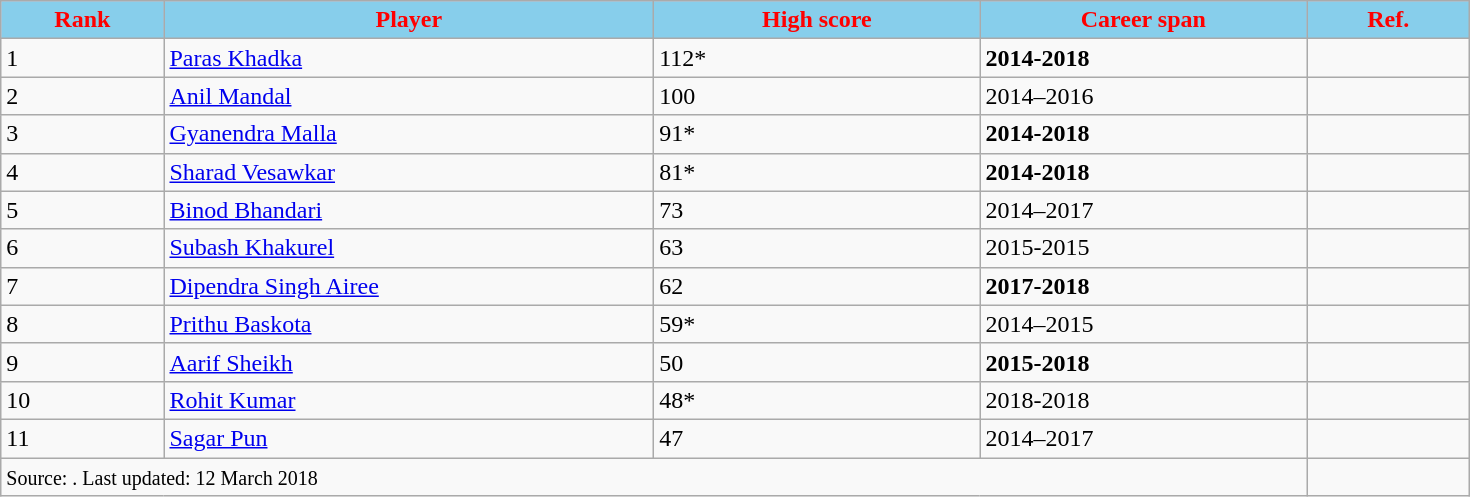<table class="wikitable sortable">
<tr style="background:#9cf;">
<th style="background:SkyBlue; color:Red; width:5%;" scope="col">Rank</th>
<th style="background:SkyBlue; color:Red; width:15%;" scope="col">Player</th>
<th style="background:SkyBlue; color:Red; width:10%;" scope="col">High score</th>
<th style="background:SkyBlue; color:Red; width:10%;" scope="col">Career span</th>
<th style="background:SkyBlue; color:Red; width:5%;" scope="col">Ref.</th>
</tr>
<tr>
<td>1</td>
<td><a href='#'>Paras Khadka</a></td>
<td>112*</td>
<td><strong>2014-2018</strong></td>
<td></td>
</tr>
<tr>
<td>2</td>
<td><a href='#'>Anil Mandal</a></td>
<td>100</td>
<td>2014–2016</td>
<td></td>
</tr>
<tr>
<td>3</td>
<td><a href='#'>Gyanendra Malla</a></td>
<td>91*</td>
<td><strong>2014-2018</strong></td>
<td></td>
</tr>
<tr>
<td>4</td>
<td><a href='#'>Sharad Vesawkar</a></td>
<td>81*</td>
<td><strong>2014-2018</strong></td>
<td></td>
</tr>
<tr>
<td>5</td>
<td><a href='#'>Binod Bhandari</a></td>
<td>73</td>
<td>2014–2017</td>
<td></td>
</tr>
<tr>
<td>6</td>
<td><a href='#'>Subash Khakurel</a></td>
<td>63</td>
<td>2015-2015</td>
<td></td>
</tr>
<tr>
<td>7</td>
<td><a href='#'>Dipendra Singh Airee</a></td>
<td>62</td>
<td><strong>2017-2018</strong></td>
<td></td>
</tr>
<tr>
<td>8</td>
<td><a href='#'>Prithu Baskota</a></td>
<td>59*</td>
<td>2014–2015</td>
<td></td>
</tr>
<tr>
<td>9</td>
<td><a href='#'>Aarif Sheikh</a></td>
<td>50</td>
<td><strong>2015-2018</strong></td>
<td></td>
</tr>
<tr>
<td>10</td>
<td><a href='#'>Rohit Kumar</a></td>
<td>48*</td>
<td>2018-2018</td>
<td></td>
</tr>
<tr>
<td>11</td>
<td><a href='#'>Sagar Pun</a></td>
<td>47</td>
<td>2014–2017</td>
<td></td>
</tr>
<tr>
<td colspan="4"><small>Source: . Last updated: 12 March 2018</small></td>
<td></td>
</tr>
</table>
